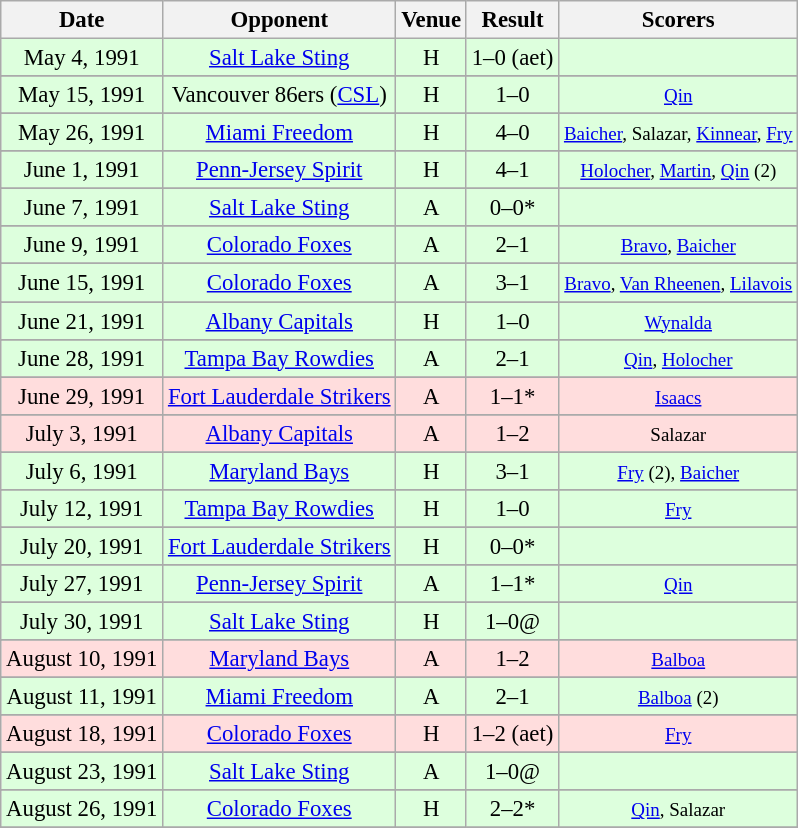<table class="wikitable" style="font-size:95%; text-align:center">
<tr>
<th>Date</th>
<th>Opponent</th>
<th>Venue</th>
<th>Result</th>
<th>Scorers</th>
</tr>
<tr bgcolor="#ddffdd">
<td>May 4, 1991</td>
<td><a href='#'>Salt Lake Sting</a></td>
<td>H</td>
<td>1–0 (aet)</td>
<td><small></small></td>
</tr>
<tr>
</tr>
<tr bgcolor="#ddffdd">
<td>May 15, 1991</td>
<td>Vancouver 86ers (<a href='#'>CSL</a>)</td>
<td>H</td>
<td>1–0</td>
<td><small><a href='#'>Qin</a></small></td>
</tr>
<tr>
</tr>
<tr bgcolor="#ddffdd">
<td>May 26, 1991</td>
<td><a href='#'>Miami Freedom</a></td>
<td>H</td>
<td>4–0</td>
<td><small><a href='#'>Baicher</a>, Salazar, <a href='#'>Kinnear</a>, <a href='#'>Fry</a></small></td>
</tr>
<tr>
</tr>
<tr bgcolor="#ddffdd">
<td>June 1, 1991</td>
<td><a href='#'>Penn-Jersey Spirit</a></td>
<td>H</td>
<td>4–1</td>
<td><small><a href='#'>Holocher</a>, <a href='#'>Martin</a>, <a href='#'>Qin</a> (2)</small></td>
</tr>
<tr>
</tr>
<tr bgcolor="#ddffdd">
<td>June 7, 1991</td>
<td><a href='#'>Salt Lake Sting</a></td>
<td>A</td>
<td>0–0*</td>
<td><small></small></td>
</tr>
<tr>
</tr>
<tr bgcolor="#ddffdd">
<td>June 9, 1991</td>
<td><a href='#'>Colorado Foxes</a></td>
<td>A</td>
<td>2–1</td>
<td><small><a href='#'>Bravo</a>, <a href='#'>Baicher</a></small></td>
</tr>
<tr>
</tr>
<tr bgcolor="#ddffdd">
<td>June 15, 1991</td>
<td><a href='#'>Colorado Foxes</a></td>
<td>A</td>
<td>3–1</td>
<td><small><a href='#'>Bravo</a>, <a href='#'>Van Rheenen</a>, <a href='#'>Lilavois</a></small></td>
</tr>
<tr>
</tr>
<tr bgcolor="#ddffdd">
<td>June 21, 1991</td>
<td><a href='#'>Albany Capitals</a></td>
<td>H</td>
<td>1–0</td>
<td><small><a href='#'>Wynalda</a></small></td>
</tr>
<tr>
</tr>
<tr bgcolor="#ddffdd">
<td>June 28, 1991</td>
<td><a href='#'>Tampa Bay Rowdies</a></td>
<td>A</td>
<td>2–1</td>
<td><small><a href='#'>Qin</a>, <a href='#'>Holocher</a></small></td>
</tr>
<tr>
</tr>
<tr bgcolor="#ffdddd">
<td>June 29, 1991</td>
<td><a href='#'>Fort Lauderdale Strikers</a></td>
<td>A</td>
<td>1–1*</td>
<td><small><a href='#'>Isaacs</a></small></td>
</tr>
<tr>
</tr>
<tr bgcolor="#ffdddd">
<td>July 3, 1991</td>
<td><a href='#'>Albany Capitals</a></td>
<td>A</td>
<td>1–2</td>
<td><small>Salazar</small></td>
</tr>
<tr>
</tr>
<tr bgcolor="#ddffdd">
<td>July 6, 1991</td>
<td><a href='#'>Maryland Bays</a></td>
<td>H</td>
<td>3–1</td>
<td><small><a href='#'>Fry</a> (2), <a href='#'>Baicher</a></small></td>
</tr>
<tr>
</tr>
<tr bgcolor="#ddffdd">
<td>July 12, 1991</td>
<td><a href='#'>Tampa Bay Rowdies</a></td>
<td>H</td>
<td>1–0</td>
<td><small><a href='#'>Fry</a></small></td>
</tr>
<tr>
</tr>
<tr bgcolor="#ddffdd">
<td>July 20, 1991</td>
<td><a href='#'>Fort Lauderdale Strikers</a></td>
<td>H</td>
<td>0–0*</td>
<td><small></small></td>
</tr>
<tr>
</tr>
<tr bgcolor="#ddffdd">
<td>July 27, 1991</td>
<td><a href='#'>Penn-Jersey Spirit</a></td>
<td>A</td>
<td>1–1*</td>
<td><small><a href='#'>Qin</a></small></td>
</tr>
<tr>
</tr>
<tr bgcolor="#ddffdd">
<td>July 30, 1991</td>
<td><a href='#'>Salt Lake Sting</a></td>
<td>H</td>
<td>1–0@</td>
<td><small></small></td>
</tr>
<tr>
</tr>
<tr bgcolor="#ffdddd">
<td>August 10, 1991</td>
<td><a href='#'>Maryland Bays</a></td>
<td>A</td>
<td>1–2</td>
<td><small><a href='#'>Balboa</a></small></td>
</tr>
<tr>
</tr>
<tr bgcolor="#ddffdd">
<td>August 11, 1991</td>
<td><a href='#'>Miami Freedom</a></td>
<td>A</td>
<td>2–1</td>
<td><small><a href='#'>Balboa</a> (2)</small></td>
</tr>
<tr>
</tr>
<tr bgcolor="#ffdddd">
<td>August 18, 1991</td>
<td><a href='#'>Colorado Foxes</a></td>
<td>H</td>
<td>1–2 (aet)</td>
<td><small><a href='#'>Fry</a></small></td>
</tr>
<tr>
</tr>
<tr bgcolor="#ddffdd">
<td>August 23, 1991</td>
<td><a href='#'>Salt Lake Sting</a></td>
<td>A</td>
<td>1–0@</td>
<td><small></small></td>
</tr>
<tr>
</tr>
<tr bgcolor="#ddffdd">
<td>August 26, 1991</td>
<td><a href='#'>Colorado Foxes</a></td>
<td>H</td>
<td>2–2*</td>
<td><small><a href='#'>Qin</a>, Salazar</small></td>
</tr>
<tr>
</tr>
</table>
